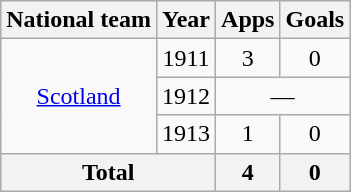<table class="wikitable" style="text-align:center">
<tr>
<th>National team</th>
<th>Year</th>
<th>Apps</th>
<th>Goals</th>
</tr>
<tr>
<td rowspan="3"><a href='#'>Scotland</a></td>
<td>1911</td>
<td>3</td>
<td>0</td>
</tr>
<tr>
<td>1912</td>
<td colspan="2">—</td>
</tr>
<tr>
<td>1913</td>
<td>1</td>
<td>0</td>
</tr>
<tr>
<th colspan="2">Total</th>
<th>4</th>
<th>0</th>
</tr>
</table>
